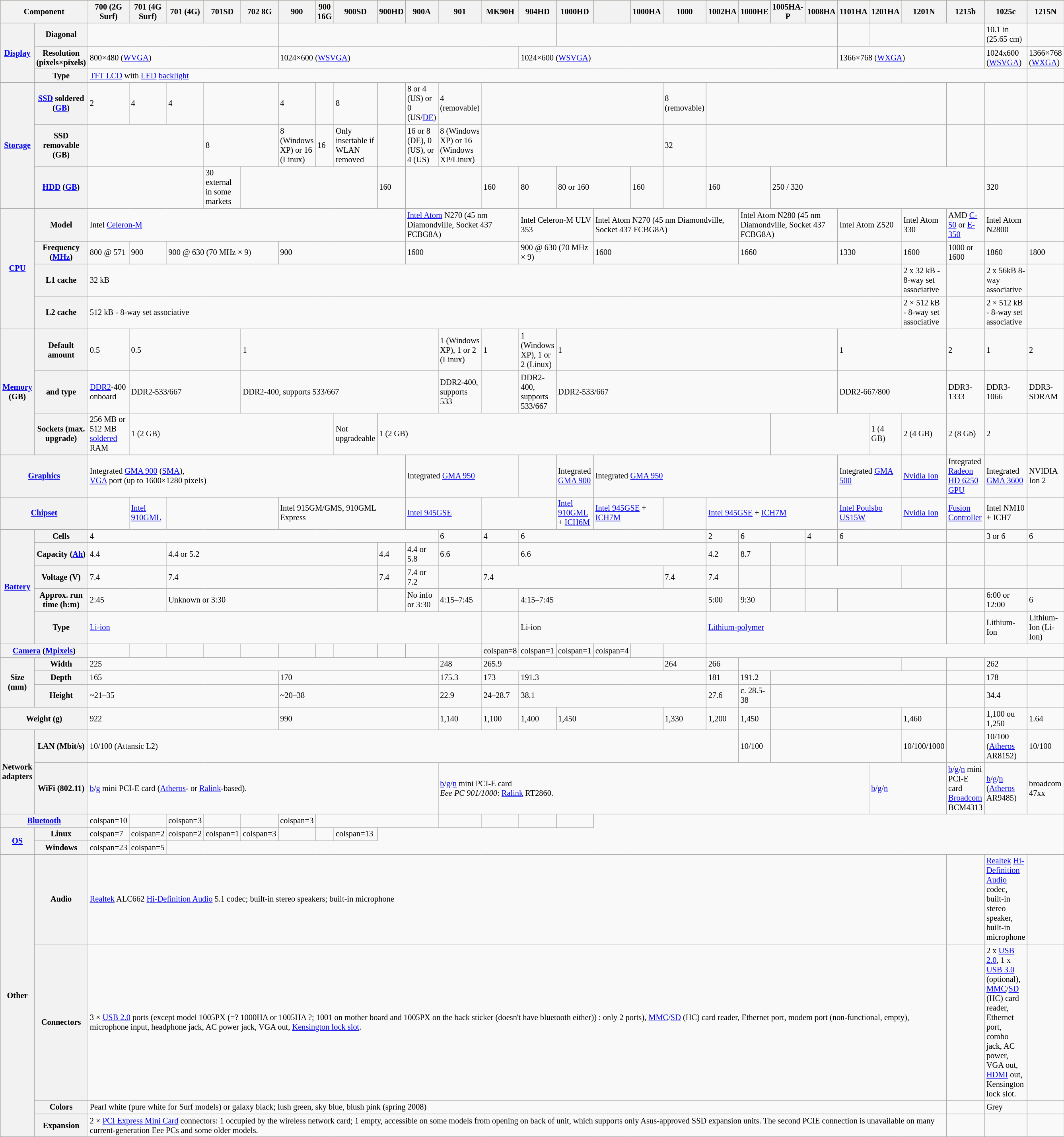<table class="wikitable collapsible" style="font-size:85%;">
<tr style="background:#ffdead;">
<th colspan=2>Component</th>
<th>700 (2G Surf)</th>
<th>701 (4G Surf)</th>
<th>701 (4G)</th>
<th>701SD</th>
<th>702 8G</th>
<th>900</th>
<th>900 16G</th>
<th>900SD</th>
<th>900HD</th>
<th>900A</th>
<th>901</th>
<th>MK90H</th>
<th>904HD</th>
<th>1000HD</th>
<th></th>
<th>1000HA</th>
<th>1000</th>
<th>1002HA</th>
<th>1000HE</th>
<th>1005HA-P</th>
<th>1008HA</th>
<th>1101HA</th>
<th>1201HA</th>
<th>1201N</th>
<th>1215b</th>
<th>1025c</th>
<th>1215N</th>
</tr>
<tr>
<th rowspan=3><a href='#'>Display</a></th>
<th>Diagonal</th>
<td colspan="5"></td>
<td colspan="8"></td>
<td colspan="8"></td>
<td></td>
<td colspan="3"></td>
<td>10.1 in (25.65 cm)</td>
<td></td>
</tr>
<tr>
<th>Resolution (pixels×pixels)</th>
<td colspan="5">800×480 (<a href='#'>WVGA</a>)</td>
<td colspan="7">1024×600 (<a href='#'>WSVGA</a>)</td>
<td colspan="9">1024×600 (<a href='#'>WSVGA</a>)</td>
<td colspan="4">1366×768 (<a href='#'>WXGA</a>)</td>
<td>1024x600 (<a href='#'>WSVGA</a>)</td>
<td>1366×768 (<a href='#'>WXGA</a>)</td>
</tr>
<tr>
<th>Type</th>
<td colspan="26"><a href='#'>TFT LCD</a> with <a href='#'>LED</a> <a href='#'>backlight</a></td>
<td></td>
</tr>
<tr>
<th rowspan=3><a href='#'>Storage</a></th>
<th><a href='#'>SSD</a> soldered (<a href='#'>GB</a>)</th>
<td>2</td>
<td>4</td>
<td>4</td>
<td colspan=2></td>
<td>4</td>
<td></td>
<td>8</td>
<td></td>
<td>8 or 4 (US) or 0 (US/<a href='#'>DE</a>)</td>
<td>4 (removable)</td>
<td colspan=5></td>
<td>8 (removable)</td>
<td colspan=7></td>
<td></td>
<td></td>
<td></td>
</tr>
<tr>
<th>SSD removable (GB)</th>
<td colspan=3></td>
<td colspan=2>8</td>
<td>8 (Windows XP) or 16 (Linux)</td>
<td>16</td>
<td>Only insertable if WLAN removed</td>
<td></td>
<td>16 or 8 (DE), 0 (US), or 4 (US)</td>
<td>8 (Windows XP) or 16 (Windows XP/Linux)</td>
<td colspan=5></td>
<td>32</td>
<td colspan=7></td>
<td></td>
<td></td>
<td></td>
</tr>
<tr>
<th><a href='#'>HDD</a> (<a href='#'>GB</a>)</th>
<td colspan=3></td>
<td>30 external in some markets</td>
<td colspan=4></td>
<td>160</td>
<td colspan=2></td>
<td>160</td>
<td>80</td>
<td colspan=2>80 or 160</td>
<td>160</td>
<td></td>
<td colspan=2>160</td>
<td colspan=6>250 / 320</td>
<td>320</td>
<td></td>
</tr>
<tr>
<th rowspan=4><a href='#'>CPU</a></th>
<th>Model</th>
<td colspan=9>Intel <a href='#'>Celeron-M</a> </td>
<td colspan=3><a href='#'>Intel Atom</a> N270 (45 nm Diamondville, Socket 437 FCBG8A)</td>
<td colspan=2>Intel Celeron-M ULV 353</td>
<td colspan=4>Intel Atom N270 (45 nm Diamondville, Socket 437 FCBG8A)</td>
<td colspan=3>Intel Atom N280 (45 nm Diamondville, Socket 437 FCBG8A)</td>
<td colspan=2>Intel Atom Z520</td>
<td>Intel Atom 330</td>
<td>AMD <a href='#'>C-50</a> or <a href='#'>E-350</a></td>
<td>Intel Atom N2800</td>
<td></td>
</tr>
<tr>
<th>Frequency (<a href='#'>MHz</a>)</th>
<td>800 @ 571</td>
<td colspan=1>900</td>
<td colspan=3>900 @ 630 (70 MHz × 9)</td>
<td colspan=4>900</td>
<td colspan=3>1600</td>
<td colspan=2>900 @ 630 (70 MHz × 9)</td>
<td colspan=4>1600</td>
<td colspan=3>1660</td>
<td colspan=2>1330</td>
<td>1600</td>
<td>1000 or 1600</td>
<td>1860</td>
<td>1800</td>
</tr>
<tr>
<th>L1 cache</th>
<td colspan=23>32 kB</td>
<td>2 x 32 kB - 8-way set associative</td>
<td></td>
<td>2 x 56kB 8-way associative</td>
<td></td>
</tr>
<tr>
<th>L2 cache</th>
<td colspan=23>512 kB - 8-way set associative</td>
<td>2 × 512 kB - 8-way set associative</td>
<td></td>
<td>2 × 512 kB - 8-way set associative</td>
<td></td>
</tr>
<tr>
<th rowspan=3><a href='#'>Memory</a> (GB)</th>
<th>Default amount</th>
<td>0.5</td>
<td colspan=3>0.5</td>
<td colspan=6>1</td>
<td>1 (Windows XP), 1 or 2 (Linux)</td>
<td>1</td>
<td>1 (Windows XP), 1 or 2 (Linux)</td>
<td colspan=8>1</td>
<td colspan=3>1</td>
<td colspan=1>2</td>
<td>1</td>
<td>2</td>
</tr>
<tr>
<th>and type</th>
<td><a href='#'>DDR2</a>-400 onboard</td>
<td COLSPAN=3>DDR2-533/667</td>
<td COLSPAN=6>DDR2-400, supports 533/667</td>
<td>DDR2-400, supports 533</td>
<td></td>
<td>DDR2-400, supports 533/667</td>
<td COLSPAN=8>DDR2-533/667</td>
<td COLSPAN=3>DDR2-667/800</td>
<td COLSPAN=1>DDR3-1333</td>
<td>DDR3-1066</td>
<td>DDR3-SDRAM</td>
</tr>
<tr>
<th>Sockets (max. upgrade)</th>
<td>256 MB or 512 MB <a href='#'>soldered</a> RAM</td>
<td colspan=6>1 (2 GB)</td>
<td>Not upgradeable</td>
<td colspan=11>1 (2 GB)</td>
<td colspan=3></td>
<td>1 (4 GB)</td>
<td>2 (4 GB)</td>
<td>2 (8 Gb)</td>
<td>2</td>
<td></td>
</tr>
<tr>
<th colspan=2><a href='#'>Graphics</a></th>
<td colspan=9>Integrated <a href='#'>GMA 900</a> (<a href='#'>SMA</a>),<br> <a href='#'>VGA</a> port (up to 1600×1280 pixels)</td>
<td colspan=3>Integrated <a href='#'>GMA 950</a></td>
<td></td>
<td>Integrated <a href='#'>GMA 900</a></td>
<td colspan=7>Integrated <a href='#'>GMA 950</a></td>
<td colspan=2>Integrated <a href='#'>GMA 500</a></td>
<td><a href='#'>Nvidia Ion</a></td>
<td>Integrated <a href='#'>Radeon HD 6250 GPU</a></td>
<td>Integrated <a href='#'>GMA 3600</a></td>
<td>NVIDIA Ion 2</td>
</tr>
<tr>
<th colspan=2><a href='#'>Chipset</a></th>
<td></td>
<td><a href='#'>Intel 910GML</a></td>
<td colspan=3></td>
<td colspan=4>Intel 915GM/GMS, 910GML Express</td>
<td colspan=2><a href='#'>Intel 945GSE</a></td>
<td colspan=2></td>
<td><a href='#'>Intel 910GML</a> + <a href='#'>ICH6M</a></td>
<td colspan=2><a href='#'>Intel 945GSE</a> + <a href='#'>ICH7M</a></td>
<td></td>
<td colspan=4><a href='#'>Intel 945GSE</a> + <a href='#'>ICH7M</a></td>
<td colspan=2><a href='#'>Intel Poulsbo US15W</a></td>
<td><a href='#'>Nvidia Ion</a></td>
<td><a href='#'>Fusion Controller</a></td>
<td>Intel NM10 + ICH7</td>
<td></td>
</tr>
<tr>
<th rowspan=5><a href='#'>Battery</a></th>
<th>Cells</th>
<td colspan=10>4</td>
<td>6</td>
<td>4</td>
<td colspan=5>6</td>
<td>2</td>
<td colspan=2>6</td>
<td>4</td>
<td colspan=3>6</td>
<td></td>
<td>3 or 6</td>
<td>6</td>
</tr>
<tr>
<th>Capacity (<a href='#'>Ah</a>)</th>
<td colspan=2>4.4</td>
<td colspan=6>4.4 or 5.2</td>
<td>4.4</td>
<td>4.4 or 5.8</td>
<td>6.6</td>
<td></td>
<td colspan=5>6.6</td>
<td>4.2</td>
<td>8.7</td>
<td></td>
<td></td>
<td colspan=3></td>
<td></td>
<td></td>
<td></td>
</tr>
<tr>
<th>Voltage (V)</th>
<td colspan="2">7.4</td>
<td colspan=6>7.4</td>
<td>7.4</td>
<td>7.4 or 7.2</td>
<td 7.4></td>
<td colspan=5>7.4</td>
<td>7.4</td>
<td>7.4</td>
<td></td>
<td></td>
<td colspan=3></td>
<td></td>
<td></td>
<td></td>
<td></td>
</tr>
<tr>
<th>Approx. run time (h:m)</th>
<td colspan=2>2:45</td>
<td colspan=6>Unknown or 3:30</td>
<td></td>
<td>No info or 3:30</td>
<td>4:15–7:45</td>
<td></td>
<td colspan=5>4:15–7:45</td>
<td>5:00</td>
<td>9:30</td>
<td></td>
<td></td>
<td colspan=3></td>
<td></td>
<td>6:00 or 12:00</td>
<td>6</td>
</tr>
<tr>
<th>Type</th>
<td colspan=11><a href='#'>Li-ion</a></td>
<td></td>
<td colspan=5>Li-ion</td>
<td colspan=7><a href='#'>Lithium-polymer</a></td>
<td></td>
<td>Lithium-Ion</td>
<td>Lithium-Ion (Li-Ion)</td>
</tr>
<tr>
<th colspan=2><a href='#'>Camera</a> (<a href='#'>Mpixels</a>)</th>
<td></td>
<td></td>
<td></td>
<td></td>
<td></td>
<td></td>
<td></td>
<td></td>
<td></td>
<td></td>
<td></td>
<td>colspan=8 </td>
<td>colspan=1 </td>
<td>colspan=1 </td>
<td>colspan=4 </td>
<td></td>
<td></td>
</tr>
<tr>
<th rowspan=3>Size (mm)</th>
<th>Width</th>
<td colspan=10>225</td>
<td>248</td>
<td colspan=5>265.9</td>
<td>264</td>
<td>266</td>
<td colspan=5></td>
<td></td>
<td></td>
<td>262</td>
<td></td>
</tr>
<tr>
<th>Depth</th>
<td colspan=5>165</td>
<td colspan=5>170</td>
<td>175.3</td>
<td>173</td>
<td colspan=5>191.3</td>
<td>181</td>
<td>191.2</td>
<td colspan=5></td>
<td></td>
<td>178</td>
<td></td>
</tr>
<tr>
<th>Height</th>
<td colspan=5>~21–35</td>
<td colspan=5>~20–38</td>
<td>22.9</td>
<td> 24–28.7</td>
<td colspan=5>38.1</td>
<td>27.6</td>
<td>c. 28.5-38</td>
<td colspan=5></td>
<td></td>
<td>34.4</td>
<td></td>
</tr>
<tr>
<th colspan=2>Weight (g)</th>
<td colspan=5>922</td>
<td colspan=5>990</td>
<td>1,140</td>
<td>1,100</td>
<td>1,400</td>
<td colspan=3>1,450</td>
<td>1,330</td>
<td>1,200</td>
<td>1,450</td>
<td colspan=4></td>
<td>1,460</td>
<td></td>
<td>1,100 ou 1,250</td>
<td>1.64</td>
</tr>
<tr>
<th rowspan=2>Network adapters</th>
<th>LAN (Mbit/s)</th>
<td colspan=18>10/100 (Attansic L2)</td>
<td>10/100</td>
<td colspan=4></td>
<td>10/100/1000</td>
<td></td>
<td>10/100 (<a href='#'>Atheros</a> AR8152)</td>
<td>10/100</td>
</tr>
<tr>
<th>WiFi (802.11)</th>
<td colspan=10><a href='#'>b</a>/<a href='#'>g</a> mini PCI-E card (<a href='#'>Atheros</a>- or <a href='#'>Ralink</a>-based).</td>
<td colspan=12><a href='#'>b</a>/<a href='#'>g</a>/<a href='#'>n</a> mini PCI-E card <br> <em>Eee PC 901/1000</em>: <a href='#'>Ralink</a> RT2860.</td>
<td colspan=2><a href='#'>b</a>/<a href='#'>g</a>/<a href='#'>n</a></td>
<td colspan=1><a href='#'>b</a>/<a href='#'>g</a>/<a href='#'>n</a> mini PCI-E card <br> <a href='#'>Broadcom</a> BCM4313</td>
<td><a href='#'>b</a>/<a href='#'>g</a>/<a href='#'>n</a> (<a href='#'>Atheros</a> AR9485)</td>
<td>broadcom 47xx</td>
</tr>
<tr>
<th colspan=2><a href='#'>Bluetooth</a></th>
<td>colspan=10 </td>
<td></td>
<td>colspan=3 </td>
<td></td>
<td></td>
<td>colspan=3 </td>
<td colspan=4></td>
<td></td>
<td></td>
<td></td>
<td></td>
</tr>
<tr>
<th rowspan=2><a href='#'>OS</a></th>
<th>Linux</th>
<td>colspan=7 </td>
<td>colspan=2 </td>
<td>colspan=2 </td>
<td>colspan=1 </td>
<td>colspan=3 </td>
<td></td>
<td></td>
<td>colspan=13 </td>
</tr>
<tr>
<th>Windows</th>
<td>colspan=23 </td>
<td>colspan=5 </td>
</tr>
<tr>
<th rowspan=4>Other</th>
<th>Audio</th>
<td colspan=24><a href='#'>Realtek</a> ALC662 <a href='#'>Hi-Definition Audio</a> 5.1 codec; built-in stereo speakers; built-in microphone</td>
<td></td>
<td><a href='#'>Realtek</a> <a href='#'>Hi-Definition Audio</a> codec, built-in stereo speaker, built-in microphone</td>
<td></td>
</tr>
<tr>
<th>Connectors</th>
<td colspan=24>3 × <a href='#'>USB 2.0</a> ports (except model 1005PX (=? 1000HA or 1005HA ?; 1001 on mother board and 1005PX on the back sticker (doesn't have bluetooth either)) : only 2 ports), <a href='#'>MMC</a>/<a href='#'>SD</a> (HC) card reader, Ethernet port, modem port (non-functional, empty), microphone input, headphone jack, AC power jack, VGA out, <a href='#'>Kensington lock slot</a>.</td>
<td></td>
<td>2 x <a href='#'>USB 2.0</a>, 1 x <a href='#'>USB 3.0</a> (optional), <a href='#'>MMC</a>/<a href='#'>SD</a> (HC) card reader, Ethernet port, combo jack, AC power, VGA out, <a href='#'>HDMI</a> out, Kensington lock slot.</td>
<td></td>
</tr>
<tr>
<th>Colors</th>
<td colspan=24>Pearl white (pure white for Surf models) or galaxy black; lush green, sky blue, blush pink (spring 2008)</td>
<td></td>
<td>Grey</td>
<td></td>
</tr>
<tr>
<th>Expansion</th>
<td colspan=24>2 × <a href='#'>PCI Express Mini Card</a> connectors: 1 occupied by the wireless network card; 1 empty, accessible on some models from opening on back of unit, which supports only Asus-approved SSD expansion units. The second PCIE connection is unavailable on many current-generation Eee PCs and some older models.</td>
<td></td>
<td></td>
<td></td>
</tr>
</table>
